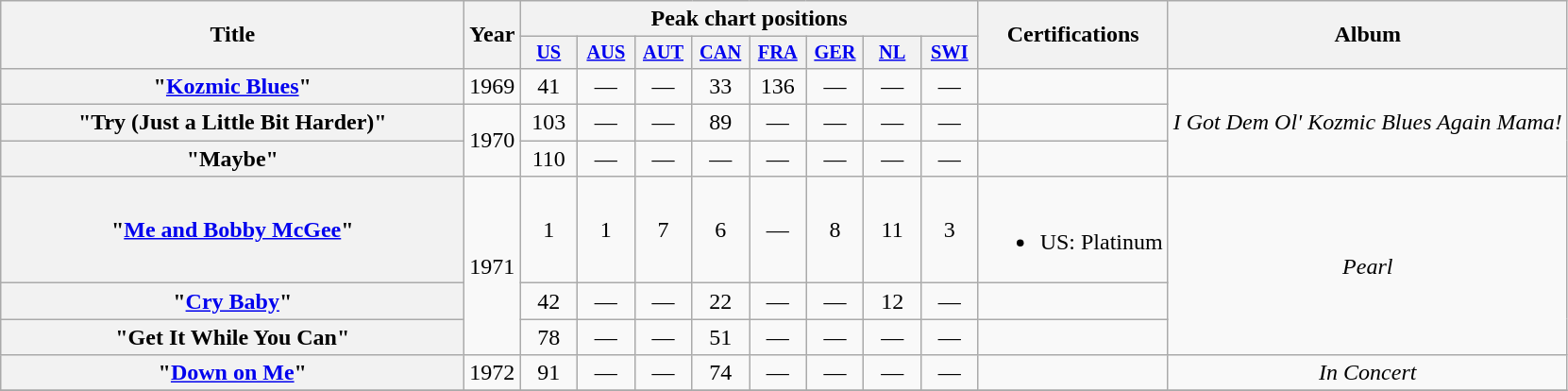<table class="wikitable plainrowheaders" style="text-align:center;">
<tr>
<th rowspan="2" style="width:20em;">Title</th>
<th rowspan="2">Year</th>
<th colspan="8">Peak chart positions</th>
<th rowspan="2">Certifications</th>
<th rowspan="2">Album</th>
</tr>
<tr>
<th scope="col" style="width:2.5em;font-size:85%"><a href='#'>US</a><br></th>
<th scope="col" style="width:2.5em;font-size:85%"><a href='#'>AUS</a><br></th>
<th scope="col" style="width:2.5em;font-size:85%"><a href='#'>AUT</a><br></th>
<th scope="col" style="width:2.5em;font-size:85%"><a href='#'>CAN</a><br></th>
<th scope="col" style="width:2.5em;font-size:85%"><a href='#'>FRA</a><br></th>
<th scope="col" style="width:2.5em;font-size:85%"><a href='#'>GER</a><br></th>
<th scope="col" style="width:2.5em;font-size:85%"><a href='#'>NL</a><br></th>
<th scope="col" style="width:2.5em;font-size:85%"><a href='#'>SWI</a><br></th>
</tr>
<tr>
<th scope="row">"<a href='#'>Kozmic Blues</a>"<br></th>
<td>1969</td>
<td>41</td>
<td>—</td>
<td>—</td>
<td>33</td>
<td>136</td>
<td>—</td>
<td>—</td>
<td>—</td>
<td></td>
<td rowspan="3"><em>I Got Dem Ol' Kozmic Blues Again Mama!</em></td>
</tr>
<tr>
<th scope="row">"Try (Just a Little Bit Harder)"<br></th>
<td rowspan="2">1970</td>
<td>103</td>
<td>—</td>
<td>—</td>
<td>89</td>
<td>—</td>
<td>—</td>
<td>—</td>
<td>—</td>
<td></td>
</tr>
<tr>
<th scope="row">"Maybe"<br></th>
<td>110</td>
<td>—</td>
<td>—</td>
<td>—</td>
<td>—</td>
<td>—</td>
<td>—</td>
<td>—</td>
<td></td>
</tr>
<tr>
<th scope="row">"<a href='#'>Me and Bobby McGee</a>"<br></th>
<td rowspan="3">1971</td>
<td>1</td>
<td>1</td>
<td>7</td>
<td>6</td>
<td>—</td>
<td>8</td>
<td>11</td>
<td>3</td>
<td><br><ul><li>US: Platinum</li></ul></td>
<td rowspan="3"><em>Pearl</em></td>
</tr>
<tr>
<th scope="row">"<a href='#'>Cry Baby</a>"<br></th>
<td>42</td>
<td>—</td>
<td>—</td>
<td>22</td>
<td>—</td>
<td>—</td>
<td>12</td>
<td>—</td>
<td></td>
</tr>
<tr>
<th scope="row">"Get It While You Can"<br></th>
<td>78</td>
<td>—</td>
<td>—</td>
<td>51</td>
<td>—</td>
<td>—</td>
<td>—</td>
<td>—</td>
<td></td>
</tr>
<tr>
<th scope="row">"<a href='#'>Down on Me</a>"<br></th>
<td>1972</td>
<td>91</td>
<td>—</td>
<td>—</td>
<td>74</td>
<td>—</td>
<td>—</td>
<td>—</td>
<td>—</td>
<td></td>
<td><em>In Concert</em></td>
</tr>
<tr>
</tr>
</table>
